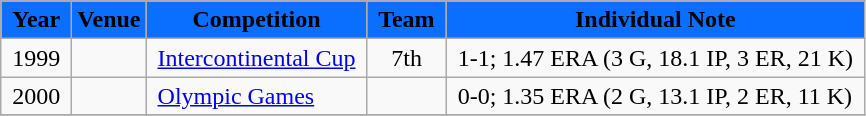<table class="wikitable">
<tr>
<th style="background:#0A6EFF"><span>Year</span></th>
<th style="background:#0A6EFF"><span>Venue</span></th>
<th style="background:#0A6EFF"><span>Competition</span></th>
<th style="background:#0A6EFF"><span> Team </span></th>
<th style="background:#0A6EFF"><span>Individual Note</span></th>
</tr>
<tr>
<td> 1999 </td>
<td>  </td>
<td> <a href='#'>Intercontinental Cup</a> </td>
<td style="text-align:center">7th</td>
<td> 1-1; 1.47 ERA (3 G, 18.1 IP, 3 ER, 21 K) </td>
</tr>
<tr>
<td> 2000 </td>
<td>  </td>
<td> <a href='#'>Olympic Games</a></td>
<td style="text-align:center"></td>
<td> 0-0; 1.35 ERA (2 G, 13.1 IP, 2 ER, 11 K) </td>
</tr>
<tr>
</tr>
</table>
